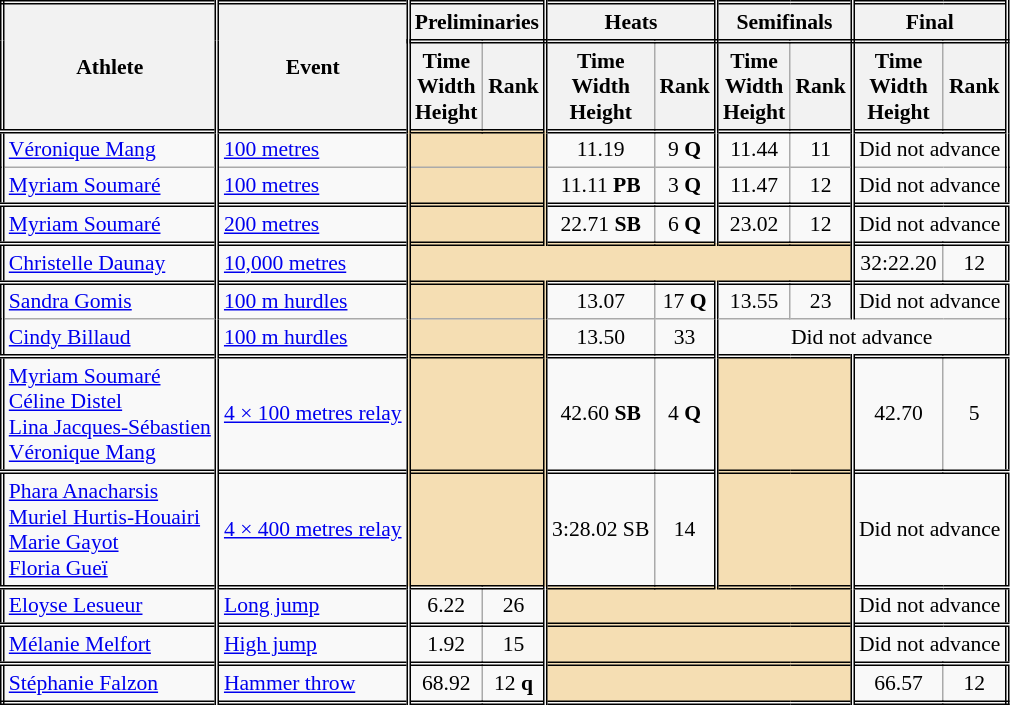<table class=wikitable style="font-size:90%; border: double;">
<tr>
<th rowspan="2" style="border-right:double">Athlete</th>
<th rowspan="2" style="border-right:double">Event</th>
<th colspan="2" style="border-right:double; border-bottom:double;">Preliminaries</th>
<th colspan="2" style="border-right:double; border-bottom:double;">Heats</th>
<th colspan="2" style="border-right:double; border-bottom:double;">Semifinals</th>
<th colspan="2" style="border-right:double; border-bottom:double;">Final</th>
</tr>
<tr>
<th>Time<br>Width<br>Height</th>
<th style="border-right:double">Rank</th>
<th>Time<br>Width<br>Height</th>
<th style="border-right:double">Rank</th>
<th>Time<br>Width<br>Height</th>
<th style="border-right:double">Rank</th>
<th>Time<br>Width<br>Height</th>
<th style="border-right:double">Rank</th>
</tr>
<tr style="border-top: double;">
<td style="border-right:double"><a href='#'>Véronique Mang</a></td>
<td style="border-right:double"><a href='#'>100 metres</a></td>
<td style="border-right:double" colspan= 2 bgcolor="wheat"></td>
<td align=center>11.19</td>
<td align=center style="border-right:double">9 <strong>Q</strong></td>
<td align=center>11.44</td>
<td align=center style="border-right:double">11</td>
<td colspan="2" align=center>Did not advance</td>
</tr>
<tr>
<td style="border-right:double"><a href='#'>Myriam Soumaré</a></td>
<td style="border-right:double"><a href='#'>100 metres</a></td>
<td style="border-right:double" colspan= 2 bgcolor="wheat"></td>
<td align=center>11.11 <strong>PB</strong></td>
<td align=center style="border-right:double">3 <strong>Q</strong></td>
<td align=center>11.47</td>
<td align=center style="border-right:double">12</td>
<td colspan="2" align=center>Did not advance</td>
</tr>
<tr style="border-top: double;">
<td style="border-right:double"><a href='#'>Myriam Soumaré</a></td>
<td style="border-right:double"><a href='#'>200 metres</a></td>
<td style="border-right:double" colspan= 2 bgcolor="wheat"></td>
<td align=center>22.71 <strong>SB</strong></td>
<td align=center style="border-right:double">6 <strong>Q</strong></td>
<td align=center>23.02</td>
<td align=center style="border-right:double">12</td>
<td colspan="2" align=center>Did not advance</td>
</tr>
<tr style="border-top: double;">
<td style="border-right:double"><a href='#'>Christelle Daunay</a></td>
<td style="border-right:double"><a href='#'>10,000 metres</a></td>
<td style="border-right:double" colspan= 6 bgcolor="wheat"></td>
<td align=center>32:22.20</td>
<td align=center>12</td>
</tr>
<tr style="border-top: double;">
<td style="border-right:double"><a href='#'>Sandra Gomis</a></td>
<td style="border-right:double"><a href='#'>100 m hurdles</a></td>
<td style="border-right:double" colspan= 2 bgcolor="wheat"></td>
<td align=center>13.07</td>
<td align=center style="border-right:double">17 <strong>Q</strong></td>
<td align=center>13.55</td>
<td align=center style="border-right:double">23</td>
<td colspan="2" align=center>Did not advance</td>
</tr>
<tr>
<td style="border-right:double"><a href='#'>Cindy Billaud</a></td>
<td style="border-right:double"><a href='#'>100 m hurdles</a></td>
<td style="border-right:double" colspan= 2 bgcolor="wheat"></td>
<td align=center>13.50</td>
<td align=center style="border-right:double">33</td>
<td colspan="4" align=center>Did not advance</td>
</tr>
<tr style="border-top: double;">
<td style="border-right:double"><a href='#'>Myriam Soumaré</a><br><a href='#'>Céline Distel</a><br><a href='#'>Lina Jacques-Sébastien</a><br><a href='#'>Véronique Mang</a><br></td>
<td style="border-right:double"><a href='#'>4 × 100 metres relay</a></td>
<td style="border-right:double" colspan= 2 bgcolor="wheat"></td>
<td align=center>42.60 <strong>SB</strong></td>
<td align=center style="border-right:double">4 <strong>Q</strong></td>
<td style="border-right:double" colspan= 2 bgcolor="wheat"></td>
<td align=center>42.70</td>
<td align=center>5</td>
</tr>
<tr style="border-top: double;">
<td style="border-right:double"><a href='#'>Phara Anacharsis</a><br><a href='#'>Muriel Hurtis-Houairi</a><br><a href='#'>Marie Gayot</a><br><a href='#'>Floria Gueï</a><br></td>
<td style="border-right:double"><a href='#'>4 × 400 metres relay</a></td>
<td style="border-right:double" colspan= 2 bgcolor="wheat"></td>
<td align=center>3:28.02 SB</td>
<td align=center style="border-right:double">14</td>
<td style="border-right:double" colspan= 2 bgcolor="wheat"></td>
<td colspan="2" align=center>Did not advance</td>
</tr>
<tr style="border-top: double;">
<td style="border-right:double"><a href='#'>Eloyse Lesueur</a></td>
<td style="border-right:double"><a href='#'>Long jump</a></td>
<td align=center>6.22</td>
<td align=center style="border-right:double">26</td>
<td style="border-right:double" colspan= 4 bgcolor="wheat"></td>
<td align=center colspan= 2>Did not advance</td>
</tr>
<tr style="border-top: double;">
<td style="border-right:double"><a href='#'>Mélanie Melfort</a></td>
<td style="border-right:double"><a href='#'>High jump</a></td>
<td align=center>1.92</td>
<td align=center style="border-right:double">15</td>
<td style="border-right:double" colspan= 4 bgcolor="wheat"></td>
<td colspan="2" align=center>Did not advance</td>
</tr>
<tr style="border-top: double;">
<td style="border-right:double"><a href='#'>Stéphanie Falzon</a></td>
<td style="border-right:double"><a href='#'>Hammer throw</a></td>
<td align=center>68.92</td>
<td align=center style="border-right:double">12 <strong>q</strong></td>
<td style="border-right:double" colspan= 4 bgcolor="wheat"></td>
<td align=center>66.57</td>
<td align=center>12</td>
</tr>
</table>
